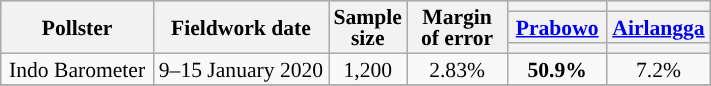<table class="wikitable" style="text-align:center; font-size:90%; line-height:14px;">
<tr bgcolor=lightgray>
<th style="width:95px;" rowspan="3">Pollster</th>
<th style="width:110px;" rowspan="3">Fieldwork date</th>
<th style="width:35px;" rowspan="3">Sample size</th>
<th rowspan="3" style="width:60px;">Margin of error</th>
<th style="width:60px;"></th>
<th style="width:60px;"></th>
</tr>
<tr>
<th><a href='#'>Prabowo</a> <br></th>
<th><a href='#'>Airlangga</a>  <br></th>
</tr>
<tr>
<th class="unsortable" style="color:inherit;background:"></th>
<th class="unsortable" style="color:inherit;background:"></th>
</tr>
<tr>
<td>Indo Barometer</td>
<td>9–15 January 2020</td>
<td>1,200</td>
<td>2.83%</td>
<td style="background-color:#"><strong>50.9%</strong></td>
<td>7.2%</td>
</tr>
<tr>
</tr>
</table>
